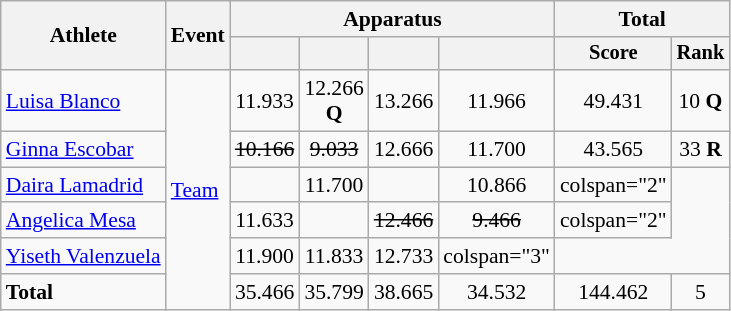<table class=wikitable style=font-size:90%;text-align:center>
<tr>
<th rowspan=2>Athlete</th>
<th rowspan=2>Event</th>
<th colspan=4>Apparatus</th>
<th colspan=2>Total</th>
</tr>
<tr style=font-size:95%>
<th></th>
<th></th>
<th></th>
<th></th>
<th>Score</th>
<th>Rank</th>
</tr>
<tr align=center>
<td align=left><a href='#'>Luisa Blanco</a></td>
<td style="text-align:left;" rowspan="6"><a href='#'>Team</a></td>
<td>11.933</td>
<td>12.266<br><strong>Q</strong></td>
<td>13.266</td>
<td>11.966</td>
<td>49.431</td>
<td>10 <strong>Q</strong></td>
</tr>
<tr align=center>
<td align=left><a href='#'>Ginna Escobar</a></td>
<td><s>10.166</s></td>
<td><s>9.033</s></td>
<td>12.666</td>
<td>11.700</td>
<td>43.565</td>
<td>33 <strong>R</strong></td>
</tr>
<tr align=center>
<td align=left><a href='#'>Daira Lamadrid</a></td>
<td></td>
<td>11.700</td>
<td></td>
<td>10.866</td>
<td>colspan="2" </td>
</tr>
<tr align=center>
<td align=left><a href='#'>Angelica Mesa</a></td>
<td>11.633</td>
<td></td>
<td><s>12.466</s></td>
<td><s>9.466</s></td>
<td>colspan="2" </td>
</tr>
<tr align=center>
<td align=left><a href='#'>Yiseth Valenzuela</a></td>
<td>11.900</td>
<td>11.833</td>
<td>12.733</td>
<td>colspan="3" </td>
</tr>
<tr align=center>
<td align=left><strong>Total</strong></td>
<td>35.466</td>
<td>35.799</td>
<td>38.665</td>
<td>34.532</td>
<td>144.462</td>
<td>5</td>
</tr>
</table>
